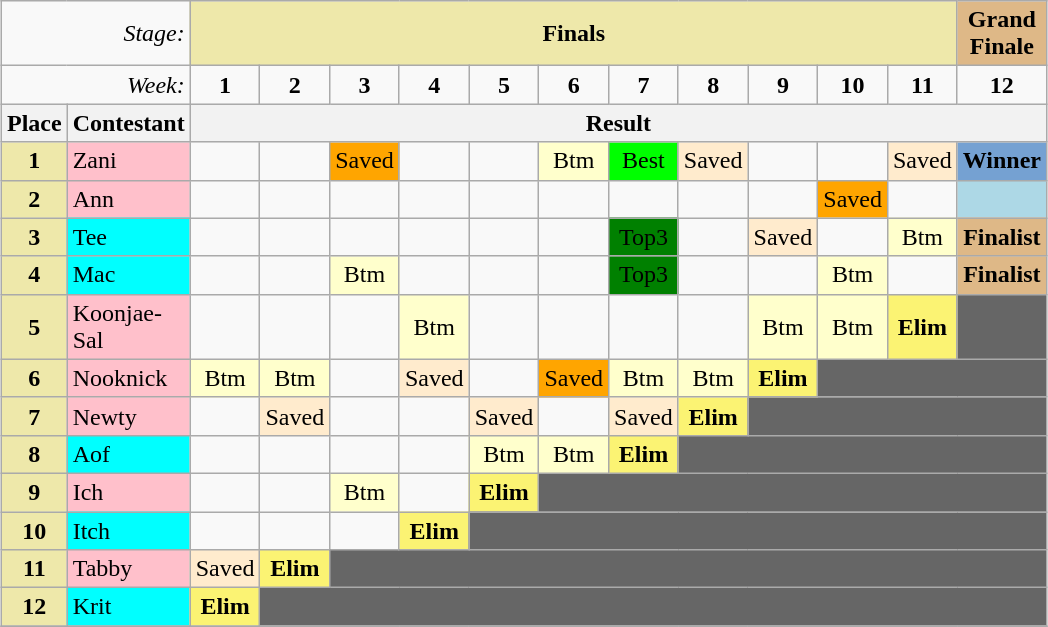<table class="wikitable" style="margin:1em auto; width:40%;">
<tr>
<td width=30% colspan="2" align="right"><em>Stage:</em></td>
<td colspan="11" bgcolor="palegoldenrod" align="Center"><strong>Finals</strong></td>
<td colspan="1" bgcolor="#DEB887" align="Center"><strong>Grand Finale</strong></td>
</tr>
<tr>
<td colspan="2" align="right"><em>Week:</em></td>
<td align="center"><strong>1</strong></td>
<td align="center"><strong>2</strong></td>
<td align="center"><strong>3</strong></td>
<td align="center"><strong>4</strong></td>
<td align="center"><strong>5</strong></td>
<td align="center"><strong>6</strong></td>
<td align="center"><strong>7</strong></td>
<td align="center"><strong>8</strong></td>
<td align="center"><strong>9</strong></td>
<td align="center"><strong>10</strong></td>
<td align="center"><strong>11</strong></td>
<td align="center"><strong>12</strong></td>
</tr>
<tr>
<th>Place</th>
<th>Contestant</th>
<th colspan="12" align="center">Result</th>
</tr>
<tr>
<td align="center" bgcolor="palegoldenrod"><strong>1</strong></td>
<td bgcolor="pink">Zani</td>
<td></td>
<td></td>
<td bgcolor="orange" align="center">Saved</td>
<td></td>
<td></td>
<td bgcolor="FFFFCC" align="center">Btm</td>
<td bgcolor="lime" align="center">Best</td>
<td bgcolor="FFEBCD" align="center">Saved</td>
<td></td>
<td></td>
<td bgcolor="FFEBCD" align="center">Saved</td>
<td style="color:black; text-align:center; background-color:#75A1D2"><strong>Winner</strong></td>
</tr>
<tr>
<td align="center" bgcolor="palegoldenrod"><strong>2</strong></td>
<td bgcolor="pink">Ann</td>
<td></td>
<td></td>
<td></td>
<td></td>
<td></td>
<td></td>
<td></td>
<td></td>
<td></td>
<td bgcolor="orange" align="center">Saved</td>
<td></td>
<td bgcolor="lightblue" align="center"></td>
</tr>
<tr>
<td align="center" bgcolor="palegoldenrod"><strong>3</strong></td>
<td bgcolor="cyan">Tee</td>
<td></td>
<td></td>
<td></td>
<td></td>
<td></td>
<td></td>
<td bgcolor="green" align="center">Top3</td>
<td></td>
<td bgcolor="FFEBCD" align="center">Saved</td>
<td></td>
<td bgcolor="FFFFCC" align="center">Btm</td>
<td bgcolor="#DEB887" align="center"><strong>Finalist</strong></td>
</tr>
<tr>
<td align="center" bgcolor="palegoldenrod"><strong>4</strong></td>
<td bgcolor="cyan">Mac</td>
<td></td>
<td></td>
<td bgcolor="FFFFCC" align="center">Btm</td>
<td></td>
<td></td>
<td></td>
<td bgcolor="green" align="center">Top3</td>
<td></td>
<td></td>
<td bgcolor="FFFFCC" align="center">Btm</td>
<td></td>
<td bgcolor="#DEB887" align="center"><strong>Finalist</strong></td>
</tr>
<tr>
<td align="center" bgcolor="palegoldenrod"><strong>5</strong></td>
<td bgcolor="pink">Koonjae-Sal</td>
<td></td>
<td></td>
<td></td>
<td bgcolor="FFFFCC" align="center">Btm</td>
<td></td>
<td></td>
<td></td>
<td></td>
<td bgcolor="FFFFCC" align="center">Btm</td>
<td bgcolor="FFFFCC" align="center">Btm</td>
<td bgcolor="FBF373" align="center"><strong>Elim</strong></td>
<td colspan="1" bgcolor="666666"></td>
</tr>
<tr>
<td align="center" bgcolor="palegoldenrod"><strong>6</strong></td>
<td bgcolor="pink">Nooknick</td>
<td bgcolor="FFFFCC" align="center">Btm</td>
<td bgcolor="FFFFCC" align="center">Btm</td>
<td></td>
<td bgcolor="FFEBCD" align="center">Saved</td>
<td></td>
<td bgcolor="orange" align="center">Saved</td>
<td bgcolor="FFFFCC" align="center">Btm</td>
<td bgcolor="FFFFCC" align="center">Btm</td>
<td bgcolor="FBF373" align="center"><strong>Elim</strong></td>
<td colspan="3" bgcolor="666666"></td>
</tr>
<tr>
<td align="center" bgcolor="palegoldenrod"><strong>7</strong></td>
<td bgcolor="pink">Newty</td>
<td></td>
<td bgcolor="FFEBCD" align="center">Saved</td>
<td></td>
<td></td>
<td bgcolor="FFEBCD" align="center">Saved</td>
<td></td>
<td bgcolor="FFEBCD" align="center">Saved</td>
<td bgcolor="FBF373" align="center"><strong>Elim</strong></td>
<td colspan="4" bgcolor="666666"></td>
</tr>
<tr>
<td align="center" bgcolor="palegoldenrod"><strong>8</strong></td>
<td bgcolor="cyan">Aof</td>
<td></td>
<td></td>
<td></td>
<td></td>
<td bgcolor="FFFFCC" align="center">Btm</td>
<td bgcolor="FFFFCC" align="center">Btm</td>
<td bgcolor="FBF373" align="center"><strong>Elim</strong></td>
<td colspan="5" bgcolor="666666"></td>
</tr>
<tr>
<td align="center" bgcolor="palegoldenrod"><strong>9</strong></td>
<td bgcolor="pink">Ich</td>
<td></td>
<td></td>
<td bgcolor="FFFFCC" align="center">Btm</td>
<td></td>
<td bgcolor="FBF373" align="center"><strong>Elim</strong></td>
<td colspan="7" bgcolor="666666"></td>
</tr>
<tr>
<td align="center" bgcolor="palegoldenrod"><strong>10</strong></td>
<td bgcolor="cyan">Itch</td>
<td></td>
<td></td>
<td></td>
<td bgcolor="FBF373" align="center"><strong>Elim</strong></td>
<td colspan="8" bgcolor="666666"></td>
</tr>
<tr>
<td align="center" bgcolor="palegoldenrod"><strong>11</strong></td>
<td bgcolor="pink">Tabby</td>
<td bgcolor="FFEBCD" align="center">Saved</td>
<td bgcolor="FBF373" align="center"><strong>Elim</strong></td>
<td colspan="10" bgcolor="666666"></td>
</tr>
<tr>
<td align="center" bgcolor="palegoldenrod"><strong>12</strong></td>
<td bgcolor="cyan">Krit</td>
<td bgcolor="FBF373" align="center"><strong>Elim</strong></td>
<td colspan="11" bgcolor="666666"></td>
</tr>
<tr>
</tr>
</table>
